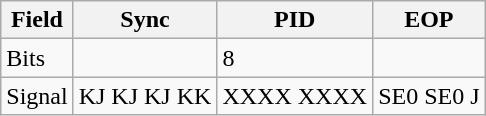<table class="wikitable">
<tr>
<th>Field</th>
<th>Sync</th>
<th>PID</th>
<th>EOP</th>
</tr>
<tr>
<td>Bits</td>
<td></td>
<td>8</td>
<td></td>
</tr>
<tr>
<td>Signal</td>
<td>KJ KJ KJ KK</td>
<td>XXXX XXXX</td>
<td>SE0 SE0 J</td>
</tr>
</table>
